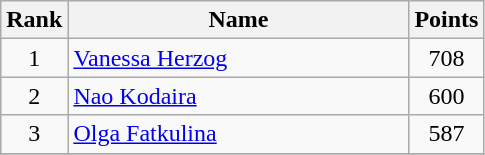<table class="wikitable" border="1" style="text-align:center">
<tr>
<th width=30>Rank</th>
<th width=220>Name</th>
<th width=25>Points</th>
</tr>
<tr>
<td>1</td>
<td align="left"> <a href='#'>Vanessa Herzog</a></td>
<td>708</td>
</tr>
<tr>
<td>2</td>
<td align="left"> <a href='#'>Nao Kodaira</a></td>
<td>600</td>
</tr>
<tr>
<td>3</td>
<td align="left"> <a href='#'>Olga Fatkulina</a></td>
<td>587</td>
</tr>
<tr>
</tr>
</table>
